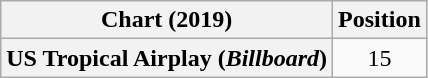<table class="wikitable plainrowheaders" style="text-align:center">
<tr>
<th scope="col">Chart (2019)</th>
<th scope="col">Position</th>
</tr>
<tr>
<th scope="row">US Tropical Airplay (<em>Billboard</em>)</th>
<td>15</td>
</tr>
</table>
